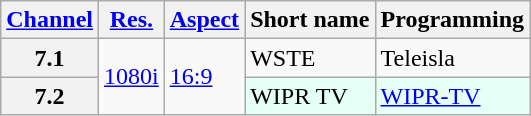<table class="wikitable">
<tr>
<th scope = "col"><a href='#'>Channel</a></th>
<th scope = "col"><a href='#'>Res.</a></th>
<th scope = "col"><a href='#'>Aspect</a></th>
<th scope = "col">Short name</th>
<th scope = "col">Programming</th>
</tr>
<tr>
<th scope = "row">7.1</th>
<td rowspan=2><a href='#'>1080i</a></td>
<td rowspan=2><a href='#'>16:9</a></td>
<td>WSTE</td>
<td>Teleisla</td>
</tr>
<tr style="background-color: #E6FFF7;">
<th scope = "row">7.2</th>
<td>WIPR TV</td>
<td><a href='#'>WIPR-TV</a></td>
</tr>
</table>
